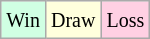<table class="wikitable">
<tr>
<td style="background:#d0ffe3;"><small>Win</small></td>
<td style="background:#ffd;"><small>Draw</small></td>
<td style="background:#ffd0e3;"><small>Loss</small></td>
</tr>
</table>
